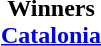<table cellspacing=0 width=100%>
<tr>
<td align=center></td>
</tr>
<tr>
<td align=center><strong>Winners<br><a href='#'>Catalonia</a></strong></td>
</tr>
</table>
